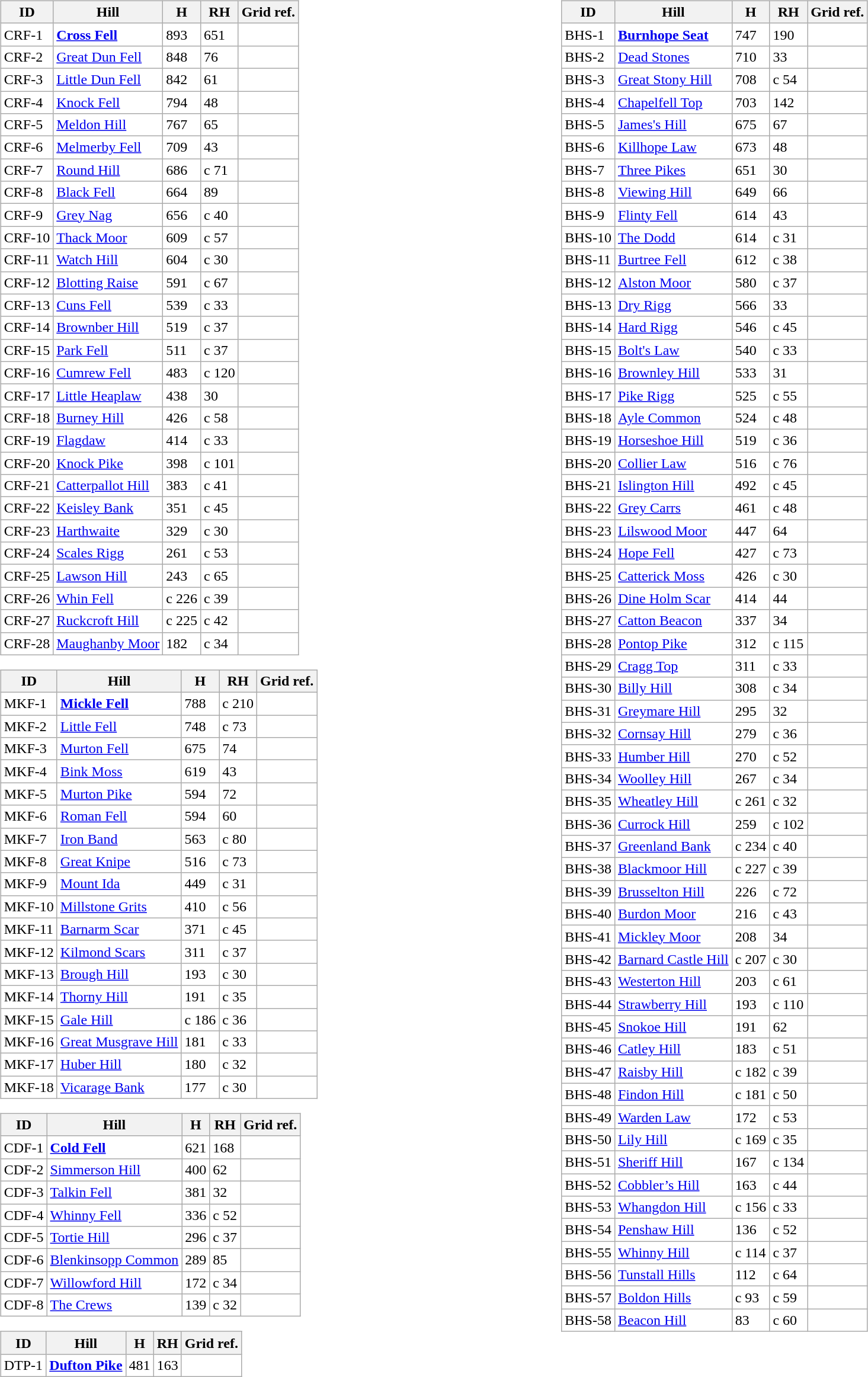<table style="width:100%;">
<tr>
<td style="vertical-align:top; width:50%;"><br><table class="wikitable sortable" style="background:#fff;">
<tr>
<th>ID</th>
<th>Hill</th>
<th>H</th>
<th>RH</th>
<th>Grid ref.</th>
</tr>
<tr>
<td>CRF-1</td>
<td><strong><a href='#'>Cross Fell</a></strong></td>
<td>893</td>
<td>651</td>
<td></td>
</tr>
<tr>
<td>CRF-2</td>
<td><a href='#'>Great Dun Fell</a></td>
<td>848</td>
<td>76</td>
<td></td>
</tr>
<tr>
<td>CRF-3</td>
<td><a href='#'>Little Dun Fell</a></td>
<td>842</td>
<td>61</td>
<td></td>
</tr>
<tr>
<td>CRF-4</td>
<td><a href='#'>Knock Fell</a></td>
<td>794</td>
<td>48</td>
<td></td>
</tr>
<tr>
<td>CRF-5</td>
<td><a href='#'>Meldon Hill</a></td>
<td>767</td>
<td>65</td>
<td></td>
</tr>
<tr>
<td>CRF-6</td>
<td><a href='#'>Melmerby Fell</a></td>
<td>709</td>
<td>43</td>
<td></td>
</tr>
<tr>
<td>CRF-7</td>
<td><a href='#'>Round Hill</a></td>
<td>686</td>
<td>c 71</td>
<td></td>
</tr>
<tr>
<td>CRF-8</td>
<td><a href='#'>Black Fell</a></td>
<td>664</td>
<td>89</td>
<td></td>
</tr>
<tr>
<td>CRF-9</td>
<td><a href='#'>Grey Nag</a></td>
<td>656</td>
<td>c 40</td>
<td></td>
</tr>
<tr>
<td>CRF-10</td>
<td><a href='#'>Thack Moor</a></td>
<td>609</td>
<td>c 57</td>
<td></td>
</tr>
<tr>
<td>CRF-11</td>
<td><a href='#'>Watch Hill</a></td>
<td>604</td>
<td>c 30</td>
<td></td>
</tr>
<tr>
<td>CRF-12</td>
<td><a href='#'>Blotting Raise</a></td>
<td>591</td>
<td>c 67</td>
<td></td>
</tr>
<tr>
<td>CRF-13</td>
<td><a href='#'>Cuns Fell</a></td>
<td>539</td>
<td>c 33</td>
<td></td>
</tr>
<tr>
<td>CRF-14</td>
<td><a href='#'>Brownber Hill</a></td>
<td>519</td>
<td>c 37</td>
<td></td>
</tr>
<tr>
<td>CRF-15</td>
<td><a href='#'>Park Fell</a></td>
<td>511</td>
<td>c 37</td>
<td></td>
</tr>
<tr>
<td>CRF-16</td>
<td><a href='#'>Cumrew Fell</a></td>
<td>483</td>
<td>c 120</td>
<td></td>
</tr>
<tr>
<td>CRF-17</td>
<td><a href='#'>Little Heaplaw</a></td>
<td>438</td>
<td>30</td>
<td></td>
</tr>
<tr>
<td>CRF-18</td>
<td><a href='#'>Burney Hill</a></td>
<td>426</td>
<td>c 58</td>
<td></td>
</tr>
<tr>
<td>CRF-19</td>
<td><a href='#'>Flagdaw</a></td>
<td>414</td>
<td>c 33</td>
<td></td>
</tr>
<tr>
<td>CRF-20</td>
<td><a href='#'>Knock Pike</a></td>
<td>398</td>
<td>c 101</td>
<td></td>
</tr>
<tr>
<td>CRF-21</td>
<td><a href='#'>Catterpallot Hill</a></td>
<td>383</td>
<td>c 41</td>
<td></td>
</tr>
<tr>
<td>CRF-22</td>
<td><a href='#'>Keisley Bank</a></td>
<td>351</td>
<td>c 45</td>
<td></td>
</tr>
<tr>
<td>CRF-23</td>
<td><a href='#'>Harthwaite</a></td>
<td>329</td>
<td>c 30</td>
<td></td>
</tr>
<tr>
<td>CRF-24</td>
<td><a href='#'>Scales Rigg</a></td>
<td>261</td>
<td>c 53</td>
<td></td>
</tr>
<tr>
<td>CRF-25</td>
<td><a href='#'>Lawson Hill</a></td>
<td>243</td>
<td>c 65</td>
<td></td>
</tr>
<tr>
<td>CRF-26</td>
<td><a href='#'>Whin Fell</a></td>
<td>c 226</td>
<td>c 39</td>
<td></td>
</tr>
<tr>
<td>CRF-27</td>
<td><a href='#'>Ruckcroft Hill</a></td>
<td>c 225</td>
<td>c 42</td>
<td></td>
</tr>
<tr>
<td>CRF-28</td>
<td><a href='#'>Maughanby Moor</a></td>
<td>182</td>
<td>c 34</td>
<td></td>
</tr>
</table>
<table class="wikitable sortable" style="background:#fff;">
<tr>
<th>ID</th>
<th>Hill</th>
<th>H</th>
<th>RH</th>
<th>Grid ref.</th>
</tr>
<tr>
<td>MKF-1</td>
<td><strong><a href='#'>Mickle Fell</a></strong></td>
<td>788</td>
<td>c 210</td>
<td></td>
</tr>
<tr>
<td>MKF-2</td>
<td><a href='#'>Little Fell</a></td>
<td>748</td>
<td>c 73</td>
<td></td>
</tr>
<tr>
<td>MKF-3</td>
<td><a href='#'>Murton Fell</a></td>
<td>675</td>
<td>74</td>
<td></td>
</tr>
<tr>
<td>MKF-4</td>
<td><a href='#'>Bink Moss</a></td>
<td>619</td>
<td>43</td>
<td></td>
</tr>
<tr>
<td>MKF-5</td>
<td><a href='#'>Murton Pike</a></td>
<td>594</td>
<td>72</td>
<td></td>
</tr>
<tr>
<td>MKF-6</td>
<td><a href='#'>Roman Fell</a></td>
<td>594</td>
<td>60</td>
<td></td>
</tr>
<tr>
<td>MKF-7</td>
<td><a href='#'>Iron Band</a></td>
<td>563</td>
<td>c 80</td>
<td></td>
</tr>
<tr>
<td>MKF-8</td>
<td><a href='#'>Great Knipe</a></td>
<td>516</td>
<td>c 73</td>
<td></td>
</tr>
<tr>
<td>MKF-9</td>
<td><a href='#'>Mount Ida</a></td>
<td>449</td>
<td>c 31</td>
<td></td>
</tr>
<tr>
<td>MKF-10</td>
<td><a href='#'>Millstone Grits</a></td>
<td>410</td>
<td>c 56</td>
<td></td>
</tr>
<tr>
<td>MKF-11</td>
<td><a href='#'>Barnarm Scar</a></td>
<td>371</td>
<td>c 45</td>
<td></td>
</tr>
<tr>
<td>MKF-12</td>
<td><a href='#'>Kilmond Scars</a></td>
<td>311</td>
<td>c 37</td>
<td></td>
</tr>
<tr>
<td>MKF-13</td>
<td><a href='#'>Brough Hill</a></td>
<td>193</td>
<td>c 30</td>
<td></td>
</tr>
<tr>
<td>MKF-14</td>
<td><a href='#'>Thorny Hill</a></td>
<td>191</td>
<td>c 35</td>
<td></td>
</tr>
<tr>
<td>MKF-15</td>
<td><a href='#'>Gale Hill</a></td>
<td>c 186</td>
<td>c 36</td>
<td></td>
</tr>
<tr>
<td>MKF-16</td>
<td><a href='#'>Great Musgrave Hill</a></td>
<td>181</td>
<td>c 33</td>
<td></td>
</tr>
<tr>
<td>MKF-17</td>
<td><a href='#'>Huber Hill</a></td>
<td>180</td>
<td>c 32</td>
<td></td>
</tr>
<tr>
<td>MKF-18</td>
<td><a href='#'>Vicarage Bank</a></td>
<td>177</td>
<td>c 30</td>
<td></td>
</tr>
</table>
<table class="wikitable sortable" style="background:#fff;">
<tr>
<th>ID</th>
<th>Hill</th>
<th>H</th>
<th>RH</th>
<th>Grid ref.</th>
</tr>
<tr>
<td>CDF-1</td>
<td><strong><a href='#'>Cold Fell</a></strong></td>
<td>621</td>
<td>168</td>
<td></td>
</tr>
<tr>
<td>CDF-2</td>
<td><a href='#'>Simmerson Hill</a></td>
<td>400</td>
<td>62</td>
<td></td>
</tr>
<tr>
<td>CDF-3</td>
<td><a href='#'>Talkin Fell</a></td>
<td>381</td>
<td>32</td>
<td></td>
</tr>
<tr>
<td>CDF-4</td>
<td><a href='#'>Whinny Fell</a></td>
<td>336</td>
<td>c 52</td>
<td></td>
</tr>
<tr>
<td>CDF-5</td>
<td><a href='#'>Tortie Hill</a></td>
<td>296</td>
<td>c 37</td>
<td></td>
</tr>
<tr>
<td>CDF-6</td>
<td><a href='#'>Blenkinsopp Common</a></td>
<td>289</td>
<td>85</td>
<td></td>
</tr>
<tr>
<td>CDF-7</td>
<td><a href='#'>Willowford Hill</a></td>
<td>172</td>
<td>c 34</td>
<td></td>
</tr>
<tr>
<td>CDF-8</td>
<td><a href='#'>The Crews</a></td>
<td>139</td>
<td>c 32</td>
<td></td>
</tr>
</table>
<table class="wikitable sortable" style="background:#fff;">
<tr>
<th>ID</th>
<th>Hill</th>
<th>H</th>
<th>RH</th>
<th>Grid ref.</th>
</tr>
<tr>
<td>DTP-1</td>
<td><strong><a href='#'>Dufton Pike</a></strong></td>
<td>481</td>
<td>163</td>
<td></td>
</tr>
</table>
</td>
<td style="vertical-align:top; width:50%;"><br><table class="wikitable sortable" style="background:#fff;">
<tr>
<th>ID</th>
<th>Hill</th>
<th>H</th>
<th>RH</th>
<th>Grid ref.</th>
</tr>
<tr>
<td>BHS-1</td>
<td><strong><a href='#'>Burnhope Seat</a></strong></td>
<td>747</td>
<td>190</td>
<td></td>
</tr>
<tr>
<td>BHS-2</td>
<td><a href='#'>Dead Stones</a></td>
<td>710</td>
<td>33</td>
<td></td>
</tr>
<tr>
<td>BHS-3</td>
<td><a href='#'>Great Stony Hill</a></td>
<td>708</td>
<td>c 54</td>
<td></td>
</tr>
<tr>
<td>BHS-4</td>
<td><a href='#'>Chapelfell Top</a></td>
<td>703</td>
<td>142</td>
<td></td>
</tr>
<tr>
<td>BHS-5</td>
<td><a href='#'>James's Hill</a></td>
<td>675</td>
<td>67</td>
<td></td>
</tr>
<tr>
<td>BHS-6</td>
<td><a href='#'>Killhope Law</a></td>
<td>673</td>
<td>48</td>
<td></td>
</tr>
<tr>
<td>BHS-7</td>
<td><a href='#'>Three Pikes</a></td>
<td>651</td>
<td>30</td>
<td></td>
</tr>
<tr>
<td>BHS-8</td>
<td><a href='#'>Viewing Hill</a></td>
<td>649</td>
<td>66</td>
<td></td>
</tr>
<tr>
<td>BHS-9</td>
<td><a href='#'>Flinty Fell</a></td>
<td>614</td>
<td>43</td>
<td></td>
</tr>
<tr>
<td>BHS-10</td>
<td><a href='#'>The Dodd</a></td>
<td>614</td>
<td>c 31</td>
<td></td>
</tr>
<tr>
<td>BHS-11</td>
<td><a href='#'>Burtree Fell</a></td>
<td>612</td>
<td>c 38</td>
<td></td>
</tr>
<tr>
<td>BHS-12</td>
<td><a href='#'>Alston Moor</a></td>
<td>580</td>
<td>c 37</td>
<td></td>
</tr>
<tr>
<td>BHS-13</td>
<td><a href='#'>Dry Rigg</a></td>
<td>566</td>
<td>33</td>
<td></td>
</tr>
<tr>
<td>BHS-14</td>
<td><a href='#'>Hard Rigg</a></td>
<td>546</td>
<td>c 45</td>
<td></td>
</tr>
<tr>
<td>BHS-15</td>
<td><a href='#'>Bolt's Law</a></td>
<td>540</td>
<td>c 33</td>
<td></td>
</tr>
<tr>
<td>BHS-16</td>
<td><a href='#'>Brownley Hill</a></td>
<td>533</td>
<td>31</td>
<td></td>
</tr>
<tr>
<td>BHS-17</td>
<td><a href='#'>Pike Rigg</a></td>
<td>525</td>
<td>c 55</td>
<td></td>
</tr>
<tr>
<td>BHS-18</td>
<td><a href='#'>Ayle Common</a></td>
<td>524</td>
<td>c 48</td>
<td></td>
</tr>
<tr>
<td>BHS-19</td>
<td><a href='#'>Horseshoe Hill</a></td>
<td>519</td>
<td>c 36</td>
<td></td>
</tr>
<tr>
<td>BHS-20</td>
<td><a href='#'>Collier Law</a></td>
<td>516</td>
<td>c 76</td>
<td></td>
</tr>
<tr>
<td>BHS-21</td>
<td><a href='#'>Islington Hill</a></td>
<td>492</td>
<td>c 45</td>
<td></td>
</tr>
<tr>
<td>BHS-22</td>
<td><a href='#'>Grey Carrs</a></td>
<td>461</td>
<td>c 48</td>
<td></td>
</tr>
<tr>
<td>BHS-23</td>
<td><a href='#'>Lilswood Moor</a></td>
<td>447</td>
<td>64</td>
<td></td>
</tr>
<tr>
<td>BHS-24</td>
<td><a href='#'>Hope Fell</a></td>
<td>427</td>
<td>c 73</td>
<td></td>
</tr>
<tr>
<td>BHS-25</td>
<td><a href='#'>Catterick Moss</a></td>
<td>426</td>
<td>c 30</td>
<td></td>
</tr>
<tr>
<td>BHS-26</td>
<td><a href='#'>Dine Holm Scar</a></td>
<td>414</td>
<td>44</td>
<td></td>
</tr>
<tr>
<td>BHS-27</td>
<td><a href='#'>Catton Beacon</a></td>
<td>337</td>
<td>34</td>
<td></td>
</tr>
<tr>
<td>BHS-28</td>
<td><a href='#'>Pontop Pike</a></td>
<td>312</td>
<td>c 115</td>
<td></td>
</tr>
<tr>
<td>BHS-29</td>
<td><a href='#'>Cragg Top</a></td>
<td>311</td>
<td>c 33</td>
<td></td>
</tr>
<tr>
<td>BHS-30</td>
<td><a href='#'>Billy Hill</a></td>
<td>308</td>
<td>c 34</td>
<td></td>
</tr>
<tr>
<td>BHS-31</td>
<td><a href='#'>Greymare Hill</a></td>
<td>295</td>
<td>32</td>
<td></td>
</tr>
<tr>
<td>BHS-32</td>
<td><a href='#'>Cornsay Hill</a></td>
<td>279</td>
<td>c 36</td>
<td></td>
</tr>
<tr>
<td>BHS-33</td>
<td><a href='#'>Humber Hill</a></td>
<td>270</td>
<td>c 52</td>
<td></td>
</tr>
<tr>
<td>BHS-34</td>
<td><a href='#'>Woolley Hill</a></td>
<td>267</td>
<td>c 34</td>
<td></td>
</tr>
<tr>
<td>BHS-35</td>
<td><a href='#'>Wheatley Hill</a></td>
<td>c 261</td>
<td>c 32</td>
<td></td>
</tr>
<tr>
<td>BHS-36</td>
<td><a href='#'>Currock Hill</a></td>
<td>259</td>
<td>c 102</td>
<td></td>
</tr>
<tr>
<td>BHS-37</td>
<td><a href='#'>Greenland Bank</a></td>
<td>c 234</td>
<td>c 40</td>
<td></td>
</tr>
<tr>
<td>BHS-38</td>
<td><a href='#'>Blackmoor Hill</a></td>
<td>c 227</td>
<td>c 39</td>
<td></td>
</tr>
<tr>
<td>BHS-39</td>
<td><a href='#'>Brusselton Hill</a></td>
<td>226</td>
<td>c 72</td>
<td></td>
</tr>
<tr>
<td>BHS-40</td>
<td><a href='#'>Burdon Moor</a></td>
<td>216</td>
<td>c 43</td>
<td></td>
</tr>
<tr>
<td>BHS-41</td>
<td><a href='#'>Mickley Moor</a></td>
<td>208</td>
<td>34</td>
<td></td>
</tr>
<tr>
<td>BHS-42</td>
<td><a href='#'>Barnard Castle Hill</a></td>
<td>c 207</td>
<td>c 30</td>
<td></td>
</tr>
<tr>
<td>BHS-43</td>
<td><a href='#'>Westerton Hill</a></td>
<td>203</td>
<td>c 61</td>
<td></td>
</tr>
<tr>
<td>BHS-44</td>
<td><a href='#'>Strawberry Hill</a></td>
<td>193</td>
<td>c 110</td>
<td></td>
</tr>
<tr>
<td>BHS-45</td>
<td><a href='#'>Snokoe Hill</a></td>
<td>191</td>
<td>62</td>
<td></td>
</tr>
<tr>
<td>BHS-46</td>
<td><a href='#'>Catley Hill</a></td>
<td>183</td>
<td>c 51</td>
<td></td>
</tr>
<tr>
<td>BHS-47</td>
<td><a href='#'>Raisby Hill</a></td>
<td>c 182</td>
<td>c 39</td>
<td></td>
</tr>
<tr>
<td>BHS-48</td>
<td><a href='#'>Findon Hill</a></td>
<td>c 181</td>
<td>c 50</td>
<td></td>
</tr>
<tr>
<td>BHS-49</td>
<td><a href='#'>Warden Law</a></td>
<td>172</td>
<td>c 53</td>
<td></td>
</tr>
<tr>
<td>BHS-50</td>
<td><a href='#'>Lily Hill</a></td>
<td>c 169</td>
<td>c 35</td>
<td></td>
</tr>
<tr>
<td>BHS-51</td>
<td><a href='#'>Sheriff Hill</a></td>
<td>167</td>
<td>c 134</td>
<td></td>
</tr>
<tr>
<td>BHS-52</td>
<td><a href='#'>Cobbler’s Hill</a></td>
<td>163</td>
<td>c 44</td>
<td></td>
</tr>
<tr>
<td>BHS-53</td>
<td><a href='#'>Whangdon Hill</a></td>
<td>c 156</td>
<td>c 33</td>
<td></td>
</tr>
<tr>
<td>BHS-54</td>
<td><a href='#'>Penshaw Hill</a></td>
<td>136</td>
<td>c 52</td>
<td></td>
</tr>
<tr>
<td>BHS-55</td>
<td><a href='#'>Whinny Hill</a></td>
<td>c 114</td>
<td>c 37</td>
<td></td>
</tr>
<tr>
<td>BHS-56</td>
<td><a href='#'>Tunstall Hills</a></td>
<td>112</td>
<td>c 64</td>
<td></td>
</tr>
<tr>
<td>BHS-57</td>
<td><a href='#'>Boldon Hills</a></td>
<td>c 93</td>
<td>c 59</td>
<td></td>
</tr>
<tr>
<td>BHS-58</td>
<td><a href='#'>Beacon Hill</a></td>
<td>83</td>
<td>c 60</td>
<td></td>
</tr>
</table>
</td>
</tr>
</table>
